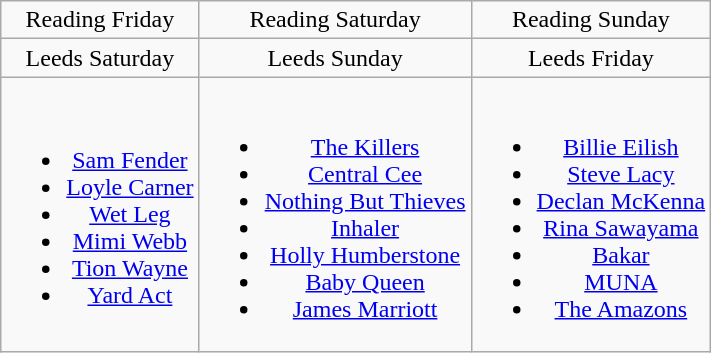<table class="wikitable" style="text-align:center;">
<tr>
<td>Reading Friday</td>
<td>Reading Saturday</td>
<td>Reading Sunday</td>
</tr>
<tr>
<td>Leeds Saturday</td>
<td>Leeds Sunday</td>
<td>Leeds Friday</td>
</tr>
<tr>
<td><br><ul><li><a href='#'>Sam Fender</a></li><li><a href='#'>Loyle Carner</a></li><li><a href='#'>Wet Leg</a></li><li><a href='#'>Mimi Webb</a></li><li><a href='#'>Tion Wayne</a></li><li><a href='#'>Yard Act</a></li></ul></td>
<td><br><ul><li><a href='#'>The Killers</a></li><li><a href='#'>Central Cee</a></li><li><a href='#'>Nothing But Thieves</a></li><li><a href='#'>Inhaler</a></li><li><a href='#'>Holly Humberstone</a></li><li><a href='#'>Baby Queen</a></li><li><a href='#'>James Marriott</a></li></ul></td>
<td><br><ul><li><a href='#'>Billie Eilish</a></li><li><a href='#'>Steve Lacy</a></li><li><a href='#'>Declan McKenna</a></li><li><a href='#'>Rina Sawayama</a></li><li><a href='#'>Bakar</a></li><li><a href='#'>MUNA</a></li><li><a href='#'>The Amazons</a></li></ul></td>
</tr>
</table>
